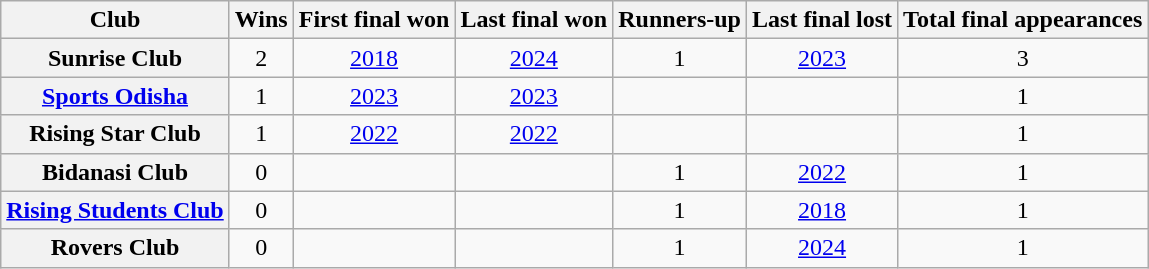<table class="wikitable sortable plainrowheaders" style="text-align:center">
<tr>
<th scope="col">Club</th>
<th scope="col">Wins</th>
<th scope="col">First final won</th>
<th scope="col">Last final won</th>
<th scope="col">Runners-up</th>
<th scope="col">Last final lost</th>
<th scope="col">Total final appearances</th>
</tr>
<tr>
<th scope="row">Sunrise Club</th>
<td>2</td>
<td><a href='#'>2018</a></td>
<td><a href='#'>2024</a></td>
<td>1</td>
<td><a href='#'>2023</a></td>
<td>3</td>
</tr>
<tr>
<th scope="row"><a href='#'>Sports Odisha</a></th>
<td>1</td>
<td><a href='#'>2023</a></td>
<td><a href='#'>2023</a></td>
<td></td>
<td></td>
<td>1</td>
</tr>
<tr>
<th scope="row">Rising Star Club</th>
<td>1</td>
<td><a href='#'>2022</a></td>
<td><a href='#'>2022</a></td>
<td></td>
<td></td>
<td>1</td>
</tr>
<tr>
<th scope="row">Bidanasi Club</th>
<td>0</td>
<td></td>
<td></td>
<td>1</td>
<td><a href='#'>2022</a></td>
<td>1</td>
</tr>
<tr>
<th scope="row"><a href='#'>Rising Students Club</a></th>
<td>0</td>
<td></td>
<td></td>
<td>1</td>
<td><a href='#'>2018</a></td>
<td>1</td>
</tr>
<tr>
<th scope="row">Rovers Club</th>
<td>0</td>
<td></td>
<td></td>
<td>1</td>
<td><a href='#'>2024</a></td>
<td>1</td>
</tr>
</table>
